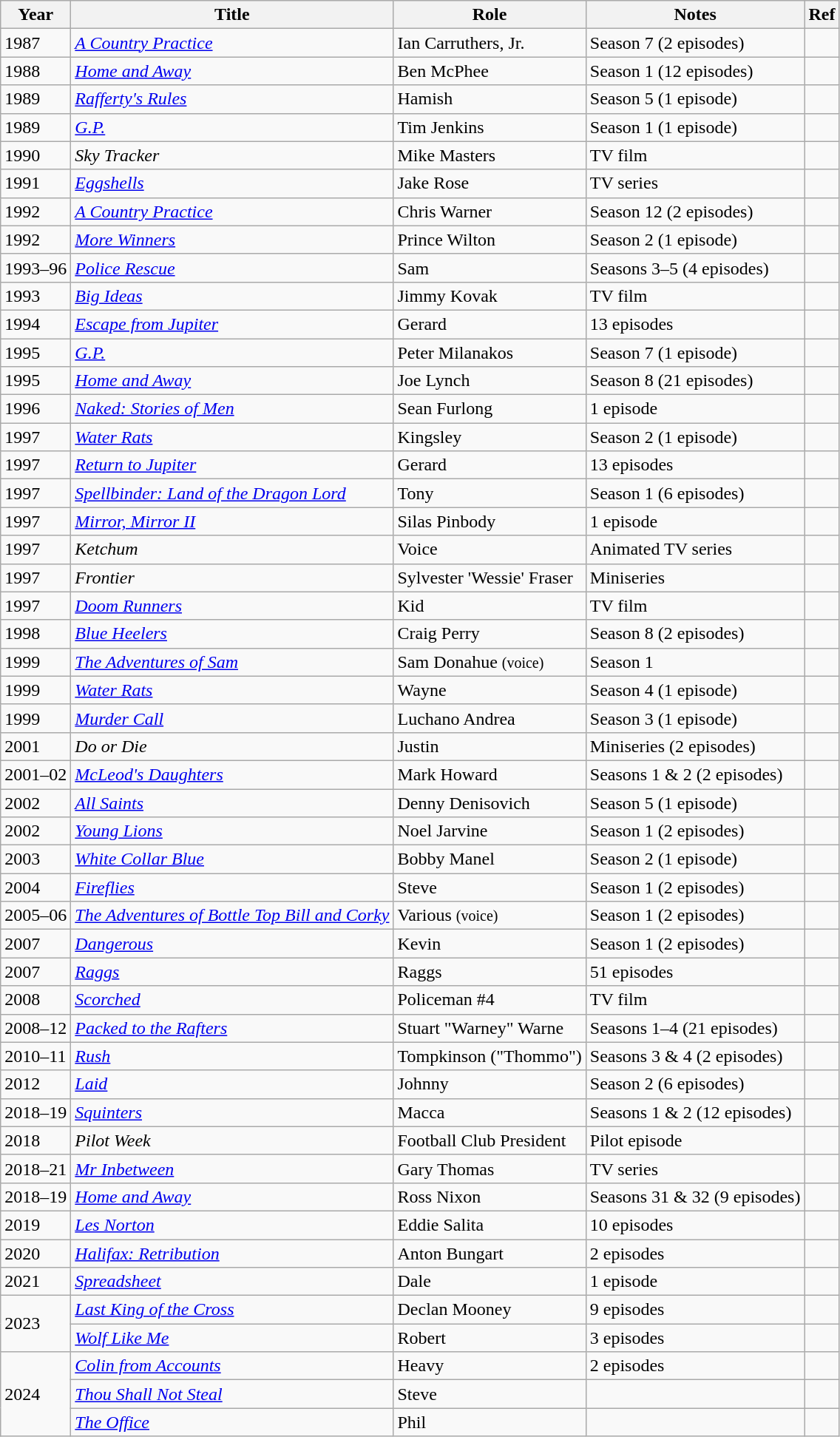<table class="wikitable sortable">
<tr>
<th>Year</th>
<th>Title</th>
<th>Role</th>
<th class="unsortable">Notes</th>
<th>Ref</th>
</tr>
<tr>
<td>1987</td>
<td><em><a href='#'>A Country Practice</a></em></td>
<td>Ian Carruthers, Jr.</td>
<td>Season 7 (2 episodes)</td>
<td></td>
</tr>
<tr>
<td>1988</td>
<td><em><a href='#'>Home and Away</a></em></td>
<td>Ben McPhee</td>
<td>Season 1 (12 episodes)</td>
<td></td>
</tr>
<tr>
<td>1989</td>
<td><em><a href='#'>Rafferty's Rules</a></em></td>
<td>Hamish</td>
<td>Season 5 (1 episode)</td>
<td></td>
</tr>
<tr>
<td>1989</td>
<td><em><a href='#'>G.P.</a></em></td>
<td>Tim Jenkins</td>
<td>Season 1 (1 episode)</td>
<td></td>
</tr>
<tr>
<td>1990</td>
<td><em>Sky Tracker</em></td>
<td>Mike Masters</td>
<td>TV film</td>
<td></td>
</tr>
<tr>
<td>1991</td>
<td><em><a href='#'>Eggshells</a></em></td>
<td>Jake Rose</td>
<td>TV series</td>
<td></td>
</tr>
<tr>
<td>1992</td>
<td><em><a href='#'>A Country Practice</a></em></td>
<td>Chris Warner</td>
<td>Season 12 (2 episodes)</td>
<td></td>
</tr>
<tr>
<td>1992</td>
<td><em><a href='#'>More Winners</a></em></td>
<td>Prince Wilton</td>
<td>Season 2 (1 episode)</td>
<td></td>
</tr>
<tr>
<td>1993–96</td>
<td><em><a href='#'>Police Rescue</a></em></td>
<td>Sam</td>
<td>Seasons 3–5 (4 episodes)</td>
<td></td>
</tr>
<tr>
<td>1993</td>
<td><em><a href='#'>Big Ideas</a></em></td>
<td>Jimmy Kovak</td>
<td>TV film</td>
<td></td>
</tr>
<tr>
<td>1994</td>
<td><em><a href='#'>Escape from Jupiter</a></em></td>
<td>Gerard</td>
<td>13 episodes</td>
<td></td>
</tr>
<tr>
<td>1995</td>
<td><em><a href='#'>G.P.</a></em></td>
<td>Peter Milanakos</td>
<td>Season 7 (1 episode)</td>
<td></td>
</tr>
<tr>
<td>1995</td>
<td><em><a href='#'>Home and Away</a></em></td>
<td>Joe Lynch</td>
<td>Season 8 (21 episodes)</td>
<td></td>
</tr>
<tr>
<td>1996</td>
<td><em><a href='#'>Naked: Stories of Men</a></em></td>
<td>Sean Furlong</td>
<td>1 episode</td>
<td></td>
</tr>
<tr>
<td>1997</td>
<td><em><a href='#'>Water Rats</a></em></td>
<td>Kingsley</td>
<td>Season 2 (1 episode)</td>
<td></td>
</tr>
<tr>
<td>1997</td>
<td><em><a href='#'>Return to Jupiter</a></em></td>
<td>Gerard</td>
<td>13 episodes</td>
<td></td>
</tr>
<tr>
<td>1997</td>
<td><em><a href='#'>Spellbinder: Land of the Dragon Lord</a></em></td>
<td>Tony</td>
<td>Season 1 (6 episodes)</td>
<td></td>
</tr>
<tr>
<td>1997</td>
<td><em><a href='#'>Mirror, Mirror II</a></em></td>
<td>Silas Pinbody</td>
<td>1 episode</td>
<td></td>
</tr>
<tr>
<td>1997</td>
<td><em>Ketchum</em></td>
<td>Voice</td>
<td>Animated TV series</td>
<td></td>
</tr>
<tr>
<td>1997</td>
<td><em>Frontier</em></td>
<td>Sylvester 'Wessie' Fraser</td>
<td>Miniseries</td>
<td></td>
</tr>
<tr>
<td>1997</td>
<td><em><a href='#'>Doom Runners</a></em></td>
<td>Kid</td>
<td>TV film</td>
<td></td>
</tr>
<tr>
<td>1998</td>
<td><em><a href='#'>Blue Heelers</a></em></td>
<td>Craig Perry</td>
<td>Season 8 (2 episodes)</td>
<td></td>
</tr>
<tr>
<td>1999</td>
<td><em><a href='#'>The Adventures of Sam</a></em></td>
<td>Sam Donahue <small>(voice)</small></td>
<td>Season 1</td>
<td></td>
</tr>
<tr>
<td>1999</td>
<td><em><a href='#'>Water Rats</a></em></td>
<td>Wayne</td>
<td>Season 4 (1 episode)</td>
<td></td>
</tr>
<tr>
<td>1999</td>
<td><em><a href='#'>Murder Call</a></em></td>
<td>Luchano Andrea</td>
<td>Season 3 (1 episode)</td>
<td></td>
</tr>
<tr>
<td>2001</td>
<td><em>Do or Die</em></td>
<td>Justin</td>
<td>Miniseries (2 episodes)</td>
<td></td>
</tr>
<tr>
<td>2001–02</td>
<td><em><a href='#'>McLeod's Daughters</a></em></td>
<td>Mark Howard</td>
<td>Seasons 1 & 2 (2 episodes)</td>
<td></td>
</tr>
<tr>
<td>2002</td>
<td><em><a href='#'>All Saints</a></em></td>
<td>Denny Denisovich</td>
<td>Season 5 (1 episode)</td>
<td></td>
</tr>
<tr>
<td>2002</td>
<td><em><a href='#'>Young Lions</a></em></td>
<td>Noel Jarvine</td>
<td>Season 1 (2 episodes)</td>
<td></td>
</tr>
<tr>
<td>2003</td>
<td><em><a href='#'>White Collar Blue</a></em></td>
<td>Bobby Manel</td>
<td>Season 2 (1 episode)</td>
<td></td>
</tr>
<tr>
<td>2004</td>
<td><em><a href='#'>Fireflies</a></em></td>
<td>Steve</td>
<td>Season 1 (2 episodes)</td>
<td></td>
</tr>
<tr>
<td>2005–06</td>
<td><em><a href='#'>The Adventures of Bottle Top Bill and Corky</a></em></td>
<td>Various <small>(voice)</small></td>
<td>Season 1 (2 episodes)</td>
<td></td>
</tr>
<tr>
<td>2007</td>
<td><em><a href='#'>Dangerous</a></em></td>
<td>Kevin</td>
<td>Season 1 (2 episodes)</td>
<td></td>
</tr>
<tr>
<td>2007</td>
<td><em><a href='#'>Raggs</a></em></td>
<td>Raggs</td>
<td>51 episodes</td>
<td></td>
</tr>
<tr>
<td>2008</td>
<td><em><a href='#'>Scorched</a></em></td>
<td>Policeman #4</td>
<td>TV film</td>
<td></td>
</tr>
<tr>
<td>2008–12</td>
<td><em><a href='#'>Packed to the Rafters</a></em></td>
<td>Stuart "Warney" Warne</td>
<td>Seasons 1–4 (21 episodes)</td>
<td></td>
</tr>
<tr>
<td>2010–11</td>
<td><em><a href='#'>Rush</a></em></td>
<td>Tompkinson ("Thommo")</td>
<td>Seasons 3 & 4 (2 episodes)</td>
<td></td>
</tr>
<tr>
<td>2012</td>
<td><em><a href='#'>Laid</a></em></td>
<td>Johnny</td>
<td>Season 2 (6 episodes)</td>
<td></td>
</tr>
<tr>
<td>2018–19</td>
<td><em><a href='#'>Squinters</a></em></td>
<td>Macca</td>
<td>Seasons 1 & 2 (12 episodes)</td>
<td></td>
</tr>
<tr>
<td>2018</td>
<td><em>Pilot Week</em></td>
<td>Football Club President</td>
<td>Pilot episode</td>
<td></td>
</tr>
<tr>
<td>2018–21</td>
<td><em><a href='#'>Mr Inbetween</a></em></td>
<td>Gary Thomas</td>
<td>TV series</td>
<td></td>
</tr>
<tr>
<td>2018–19</td>
<td><em><a href='#'>Home and Away</a></em></td>
<td>Ross Nixon</td>
<td>Seasons 31 & 32 (9 episodes)</td>
<td></td>
</tr>
<tr>
<td>2019</td>
<td><em><a href='#'>Les Norton</a></em></td>
<td>Eddie Salita</td>
<td>10 episodes</td>
<td></td>
</tr>
<tr>
<td>2020</td>
<td><em><a href='#'>Halifax: Retribution</a></em></td>
<td>Anton Bungart</td>
<td>2 episodes</td>
<td></td>
</tr>
<tr>
<td>2021</td>
<td><em><a href='#'>Spreadsheet</a></em></td>
<td>Dale</td>
<td>1 episode</td>
<td></td>
</tr>
<tr>
<td rowspan="2">2023</td>
<td><em><a href='#'>Last King of the Cross</a></em></td>
<td>Declan Mooney</td>
<td>9 episodes</td>
<td></td>
</tr>
<tr>
<td><a href='#'><em>Wolf Like Me</em></a></td>
<td>Robert</td>
<td>3 episodes</td>
<td></td>
</tr>
<tr>
<td rowspan="3">2024</td>
<td><em><a href='#'>Colin from Accounts</a></em></td>
<td>Heavy</td>
<td>2 episodes</td>
<td></td>
</tr>
<tr>
<td><em><a href='#'>Thou Shall Not Steal</a></em></td>
<td>Steve</td>
<td></td>
<td></td>
</tr>
<tr>
<td><em><a href='#'>The Office</a></em></td>
<td>Phil</td>
<td></td>
<td></td>
</tr>
</table>
